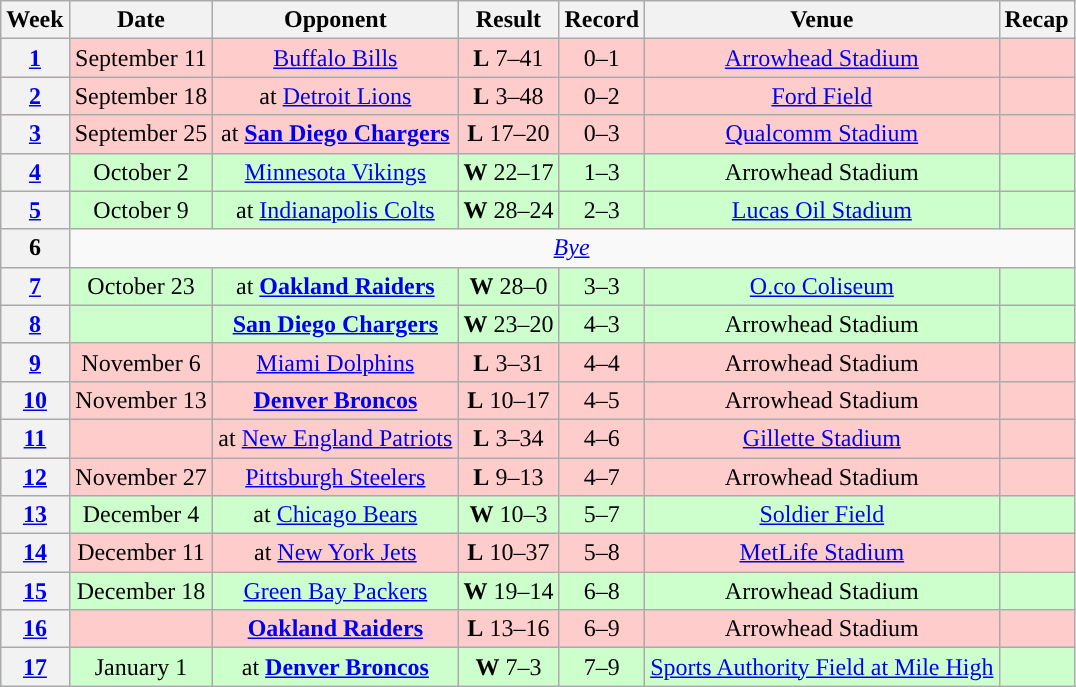<table class="wikitable" style="text-align:center">
<tr>
<th>Week</th>
<th>Date</th>
<th>Opponent</th>
<th>Result</th>
<th>Record</th>
<th>Venue</th>
<th>Recap</th>
</tr>
<tr style="background:#fcc">
<th><a href='#'>1</a></th>
<td>September 11</td>
<td><a href='#'>Buffalo Bills</a></td>
<td><strong>L</strong> 7–41</td>
<td>0–1</td>
<td><a href='#'>Arrowhead Stadium</a></td>
<td></td>
</tr>
<tr style="background:#fcc">
<th><a href='#'>2</a></th>
<td>September 18</td>
<td>at <a href='#'>Detroit Lions</a></td>
<td><strong>L</strong> 3–48</td>
<td>0–2</td>
<td><a href='#'>Ford Field</a></td>
<td></td>
</tr>
<tr style="background:#fcc">
<th><a href='#'>3</a></th>
<td>September 25</td>
<td>at <strong><a href='#'>San Diego Chargers</a></strong></td>
<td><strong>L</strong> 17–20</td>
<td>0–3</td>
<td><a href='#'>Qualcomm Stadium</a></td>
<td></td>
</tr>
<tr style="background:#cfc">
<th><a href='#'>4</a></th>
<td>October 2</td>
<td><a href='#'>Minnesota Vikings</a></td>
<td><strong>W</strong> 22–17</td>
<td>1–3</td>
<td>Arrowhead Stadium</td>
<td></td>
</tr>
<tr style="background:#cfc">
<th><a href='#'>5</a></th>
<td>October 9</td>
<td>at <a href='#'>Indianapolis Colts</a></td>
<td><strong>W</strong> 28–24</td>
<td>2–3</td>
<td><a href='#'>Lucas Oil Stadium</a></td>
<td></td>
</tr>
<tr>
<th>6</th>
<td colspan="6"><em><a href='#'>Bye</a></em></td>
</tr>
<tr style="background:#cfc">
<th><a href='#'>7</a></th>
<td>October 23</td>
<td>at <strong><a href='#'>Oakland Raiders</a></strong></td>
<td><strong>W</strong> 28–0</td>
<td>3–3</td>
<td><a href='#'>O.co Coliseum</a></td>
<td></td>
</tr>
<tr style="background:#cfc">
<th><a href='#'>8</a></th>
<td></td>
<td><strong><a href='#'>San Diego Chargers</a></strong></td>
<td><strong>W</strong> 23–20 </td>
<td>4–3</td>
<td>Arrowhead Stadium</td>
<td></td>
</tr>
<tr style="background:#fcc">
<th><a href='#'>9</a></th>
<td>November 6</td>
<td><a href='#'>Miami Dolphins</a></td>
<td><strong>L</strong> 3–31</td>
<td>4–4</td>
<td>Arrowhead Stadium</td>
<td></td>
</tr>
<tr style="background:#fcc">
<th><a href='#'>10</a></th>
<td>November 13</td>
<td><strong><a href='#'>Denver Broncos</a></strong></td>
<td><strong>L</strong> 10–17</td>
<td>4–5</td>
<td>Arrowhead Stadium</td>
<td></td>
</tr>
<tr style="background:#fcc">
<th><a href='#'>11</a></th>
<td></td>
<td>at <a href='#'>New England Patriots</a></td>
<td><strong>L</strong> 3–34</td>
<td>4–6</td>
<td><a href='#'>Gillette Stadium</a></td>
<td></td>
</tr>
<tr style="background:#fcc">
<th><a href='#'>12</a></th>
<td>November 27</td>
<td><a href='#'>Pittsburgh Steelers</a></td>
<td><strong>L</strong> 9–13</td>
<td>4–7</td>
<td>Arrowhead Stadium</td>
<td></td>
</tr>
<tr style="background:#cfc">
<th><a href='#'>13</a></th>
<td>December 4</td>
<td>at <a href='#'>Chicago Bears</a></td>
<td><strong>W</strong> 10–3</td>
<td>5–7</td>
<td><a href='#'>Soldier Field</a></td>
<td></td>
</tr>
<tr style="background:#fcc">
<th><a href='#'>14</a></th>
<td>December 11</td>
<td>at <a href='#'>New York Jets</a></td>
<td><strong>L</strong> 10–37</td>
<td>5–8</td>
<td><a href='#'>MetLife Stadium</a></td>
<td></td>
</tr>
<tr style="background:#cfc">
<th><a href='#'>15</a></th>
<td>December 18</td>
<td><a href='#'>Green Bay Packers</a></td>
<td><strong>W</strong> 19–14</td>
<td>6–8</td>
<td>Arrowhead Stadium</td>
<td></td>
</tr>
<tr style="background:#fcc">
<th><a href='#'>16</a></th>
<td></td>
<td><strong><a href='#'>Oakland Raiders</a></strong></td>
<td><strong>L</strong> 13–16 </td>
<td>6–9</td>
<td>Arrowhead Stadium</td>
<td></td>
</tr>
<tr style="background:#cfc">
<th><a href='#'>17</a></th>
<td>January 1</td>
<td>at <strong><a href='#'>Denver Broncos</a></strong></td>
<td><strong>W</strong> 7–3</td>
<td>7–9</td>
<td><a href='#'>Sports Authority Field at Mile High</a></td>
<td></td>
</tr>
</table>
